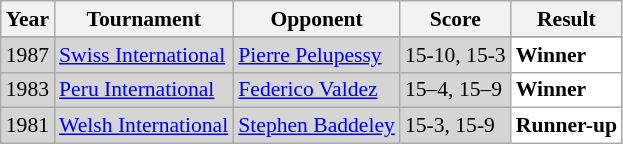<table class="sortable wikitable" style="font-size: 90%;">
<tr>
<th>Year</th>
<th>Tournament</th>
<th>Opponent</th>
<th>Score</th>
<th>Result</th>
</tr>
<tr style="background:#D5D5D5">
</tr>
<tr style="background:#D5D5D5">
<td align="center">1987</td>
<td align="left"><a href='#'>Swiss International</a></td>
<td align="left"> <a href='#'>Pierre Pelupessy</a></td>
<td align="left">15-10, 15-3</td>
<td style="text-align:left; background:white"> <strong>Winner</strong></td>
</tr>
<tr style="background:#D5D5D5">
<td align="center">1983</td>
<td align="left"><a href='#'>Peru International</a></td>
<td align="left">  <a href='#'>Federico Valdez</a></td>
<td align="left">15–4, 15–9</td>
<td style="text-align:left; background:white"> <strong>Winner</strong></td>
</tr>
<tr style="background:#D5D5D5">
<td align="center">1981</td>
<td align="left"><a href='#'>Welsh International</a></td>
<td align="left"> <a href='#'>Stephen Baddeley</a></td>
<td align="left">15-3, 15-9</td>
<td style="text-align:left; background:white"> <strong>Runner-up</strong></td>
</tr>
</table>
